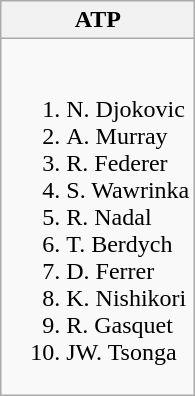<table class="wikitable">
<tr>
<th>ATP</th>
</tr>
<tr style="vertical-align: top;">
<td style="white-space: nowrap;"><br><ol><li> N. Djokovic</li><li> A. Murray</li><li> R. Federer</li><li> S. Wawrinka</li><li> R. Nadal</li><li> T. Berdych</li><li> D. Ferrer</li><li> K. Nishikori</li><li> R. Gasquet</li><li> JW. Tsonga</li></ol></td>
</tr>
</table>
